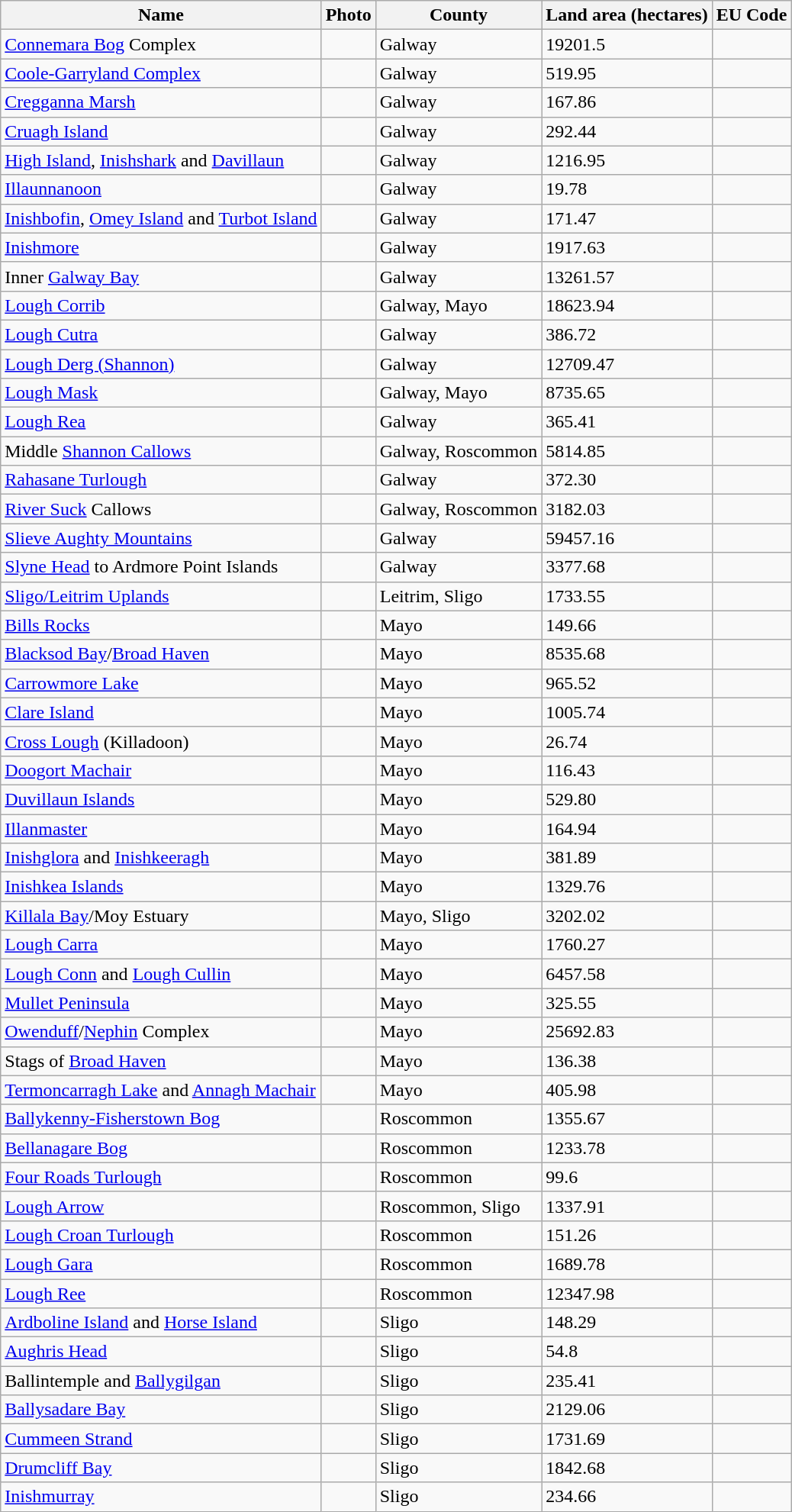<table class="wikitable sortable">
<tr>
<th>Name</th>
<th>Photo</th>
<th>County</th>
<th>Land area (hectares)</th>
<th>EU Code</th>
</tr>
<tr>
<td><a href='#'>Connemara Bog</a> Complex</td>
<td></td>
<td>Galway</td>
<td>19201.5</td>
<td></td>
</tr>
<tr>
<td><a href='#'>Coole-Garryland Complex</a></td>
<td></td>
<td>Galway</td>
<td>519.95</td>
<td></td>
</tr>
<tr>
<td><a href='#'>Cregganna Marsh</a></td>
<td></td>
<td>Galway</td>
<td>167.86</td>
<td></td>
</tr>
<tr>
<td><a href='#'>Cruagh Island</a></td>
<td></td>
<td>Galway</td>
<td>292.44</td>
<td></td>
</tr>
<tr>
<td><a href='#'>High Island</a>, <a href='#'>Inishshark</a> and <a href='#'>Davillaun</a></td>
<td></td>
<td>Galway</td>
<td>1216.95</td>
<td></td>
</tr>
<tr>
<td><a href='#'>Illaunnanoon</a></td>
<td></td>
<td>Galway</td>
<td>19.78</td>
<td></td>
</tr>
<tr>
<td><a href='#'>Inishbofin</a>, <a href='#'>Omey Island</a> and <a href='#'>Turbot Island</a></td>
<td></td>
<td>Galway</td>
<td>171.47</td>
<td></td>
</tr>
<tr>
<td><a href='#'>Inishmore</a></td>
<td></td>
<td>Galway</td>
<td>1917.63</td>
<td></td>
</tr>
<tr>
<td>Inner <a href='#'>Galway Bay</a></td>
<td></td>
<td>Galway</td>
<td>13261.57</td>
<td></td>
</tr>
<tr>
<td><a href='#'>Lough Corrib</a></td>
<td></td>
<td>Galway, Mayo</td>
<td>18623.94</td>
<td></td>
</tr>
<tr>
<td><a href='#'>Lough Cutra</a></td>
<td></td>
<td>Galway</td>
<td>386.72</td>
<td></td>
</tr>
<tr>
<td><a href='#'>Lough Derg (Shannon)</a></td>
<td></td>
<td>Galway</td>
<td>12709.47</td>
<td></td>
</tr>
<tr>
<td><a href='#'>Lough Mask</a></td>
<td></td>
<td>Galway, Mayo</td>
<td>8735.65</td>
<td></td>
</tr>
<tr>
<td><a href='#'>Lough Rea</a></td>
<td></td>
<td>Galway</td>
<td>365.41</td>
<td></td>
</tr>
<tr>
<td>Middle <a href='#'>Shannon Callows</a></td>
<td></td>
<td>Galway, Roscommon</td>
<td>5814.85</td>
<td></td>
</tr>
<tr>
<td><a href='#'>Rahasane Turlough</a></td>
<td></td>
<td>Galway</td>
<td>372.30</td>
<td></td>
</tr>
<tr>
<td><a href='#'>River Suck</a> Callows</td>
<td></td>
<td>Galway, Roscommon</td>
<td>3182.03</td>
<td></td>
</tr>
<tr>
<td><a href='#'>Slieve Aughty Mountains</a></td>
<td></td>
<td>Galway</td>
<td>59457.16</td>
<td></td>
</tr>
<tr>
<td><a href='#'>Slyne Head</a> to Ardmore Point Islands</td>
<td></td>
<td>Galway</td>
<td>3377.68</td>
<td></td>
</tr>
<tr>
<td><a href='#'>Sligo/Leitrim Uplands</a></td>
<td></td>
<td>Leitrim, Sligo</td>
<td>1733.55</td>
<td></td>
</tr>
<tr>
<td><a href='#'>Bills Rocks</a></td>
<td></td>
<td>Mayo</td>
<td>149.66</td>
<td></td>
</tr>
<tr>
<td><a href='#'>Blacksod Bay</a>/<a href='#'>Broad Haven</a></td>
<td></td>
<td>Mayo</td>
<td>8535.68</td>
<td></td>
</tr>
<tr>
<td><a href='#'>Carrowmore Lake</a></td>
<td></td>
<td>Mayo</td>
<td>965.52</td>
<td></td>
</tr>
<tr>
<td><a href='#'>Clare Island</a></td>
<td></td>
<td>Mayo</td>
<td>1005.74</td>
<td></td>
</tr>
<tr>
<td><a href='#'>Cross Lough</a> (Killadoon)</td>
<td></td>
<td>Mayo</td>
<td>26.74</td>
<td></td>
</tr>
<tr>
<td><a href='#'>Doogort Machair</a></td>
<td></td>
<td>Mayo</td>
<td>116.43</td>
<td></td>
</tr>
<tr>
<td><a href='#'>Duvillaun Islands</a></td>
<td></td>
<td>Mayo</td>
<td>529.80</td>
<td></td>
</tr>
<tr>
<td><a href='#'>Illanmaster</a></td>
<td></td>
<td>Mayo</td>
<td>164.94</td>
<td></td>
</tr>
<tr>
<td><a href='#'>Inishglora</a> and <a href='#'>Inishkeeragh</a></td>
<td></td>
<td>Mayo</td>
<td>381.89</td>
<td></td>
</tr>
<tr>
<td><a href='#'>Inishkea Islands</a></td>
<td></td>
<td>Mayo</td>
<td>1329.76</td>
<td></td>
</tr>
<tr>
<td><a href='#'>Killala Bay</a>/Moy Estuary</td>
<td></td>
<td>Mayo, Sligo</td>
<td>3202.02</td>
<td></td>
</tr>
<tr>
<td><a href='#'>Lough Carra</a></td>
<td></td>
<td>Mayo</td>
<td>1760.27</td>
<td></td>
</tr>
<tr>
<td><a href='#'>Lough Conn</a> and <a href='#'>Lough Cullin</a></td>
<td></td>
<td>Mayo</td>
<td>6457.58</td>
<td></td>
</tr>
<tr>
<td><a href='#'>Mullet Peninsula</a></td>
<td></td>
<td>Mayo</td>
<td>325.55</td>
<td></td>
</tr>
<tr>
<td><a href='#'>Owenduff</a>/<a href='#'>Nephin</a> Complex</td>
<td></td>
<td>Mayo</td>
<td>25692.83</td>
<td></td>
</tr>
<tr>
<td>Stags of <a href='#'>Broad Haven</a></td>
<td></td>
<td>Mayo</td>
<td>136.38</td>
<td></td>
</tr>
<tr>
<td><a href='#'>Termoncarragh Lake</a> and <a href='#'>Annagh Machair</a></td>
<td></td>
<td>Mayo</td>
<td>405.98</td>
<td></td>
</tr>
<tr>
<td><a href='#'>Ballykenny-Fisherstown Bog</a></td>
<td></td>
<td>Roscommon</td>
<td>1355.67</td>
<td></td>
</tr>
<tr>
<td><a href='#'>Bellanagare Bog</a></td>
<td></td>
<td>Roscommon</td>
<td>1233.78</td>
<td></td>
</tr>
<tr>
<td><a href='#'>Four Roads Turlough</a></td>
<td></td>
<td>Roscommon</td>
<td>99.6</td>
<td></td>
</tr>
<tr>
<td><a href='#'>Lough Arrow</a></td>
<td></td>
<td>Roscommon, Sligo</td>
<td>1337.91</td>
<td></td>
</tr>
<tr>
<td><a href='#'>Lough Croan Turlough</a></td>
<td></td>
<td>Roscommon</td>
<td>151.26</td>
<td></td>
</tr>
<tr>
<td><a href='#'>Lough Gara</a></td>
<td></td>
<td>Roscommon</td>
<td>1689.78</td>
<td></td>
</tr>
<tr>
<td><a href='#'>Lough Ree</a></td>
<td></td>
<td>Roscommon</td>
<td>12347.98</td>
<td></td>
</tr>
<tr>
<td><a href='#'>Ardboline Island</a> and <a href='#'>Horse Island</a></td>
<td></td>
<td>Sligo</td>
<td>148.29</td>
<td></td>
</tr>
<tr>
<td><a href='#'>Aughris Head</a></td>
<td></td>
<td>Sligo</td>
<td>54.8</td>
<td></td>
</tr>
<tr>
<td>Ballintemple and <a href='#'>Ballygilgan</a></td>
<td></td>
<td>Sligo</td>
<td>235.41</td>
<td></td>
</tr>
<tr>
<td><a href='#'>Ballysadare Bay</a></td>
<td></td>
<td>Sligo</td>
<td>2129.06</td>
<td></td>
</tr>
<tr>
<td><a href='#'>Cummeen Strand</a></td>
<td></td>
<td>Sligo</td>
<td>1731.69</td>
<td></td>
</tr>
<tr>
<td><a href='#'>Drumcliff Bay</a></td>
<td></td>
<td>Sligo</td>
<td>1842.68</td>
<td></td>
</tr>
<tr>
<td><a href='#'>Inishmurray</a></td>
<td></td>
<td>Sligo</td>
<td>234.66</td>
<td></td>
</tr>
</table>
